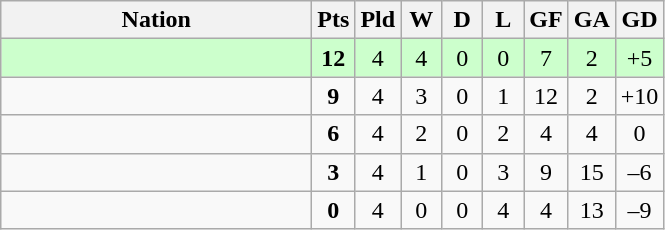<table class="wikitable" style="text-align: center;">
<tr>
<th width=200>Nation</th>
<th width=20>Pts</th>
<th width=20>Pld</th>
<th width=20>W</th>
<th width=20>D</th>
<th width=20>L</th>
<th width=20>GF</th>
<th width=20>GA</th>
<th width=20>GD</th>
</tr>
<tr style="background:#ccffcc">
<td style="text-align:left"></td>
<td><strong>12</strong></td>
<td>4</td>
<td>4</td>
<td>0</td>
<td>0</td>
<td>7</td>
<td>2</td>
<td>+5</td>
</tr>
<tr>
<td style="text-align:left"></td>
<td><strong>9</strong></td>
<td>4</td>
<td>3</td>
<td>0</td>
<td>1</td>
<td>12</td>
<td>2</td>
<td>+10</td>
</tr>
<tr>
<td style="text-align:left"></td>
<td><strong>6</strong></td>
<td>4</td>
<td>2</td>
<td>0</td>
<td>2</td>
<td>4</td>
<td>4</td>
<td>0</td>
</tr>
<tr>
<td style="text-align:left"></td>
<td><strong>3</strong></td>
<td>4</td>
<td>1</td>
<td>0</td>
<td>3</td>
<td>9</td>
<td>15</td>
<td>–6</td>
</tr>
<tr>
<td style="text-align:left"></td>
<td><strong>0</strong></td>
<td>4</td>
<td>0</td>
<td>0</td>
<td>4</td>
<td>4</td>
<td>13</td>
<td>–9</td>
</tr>
</table>
